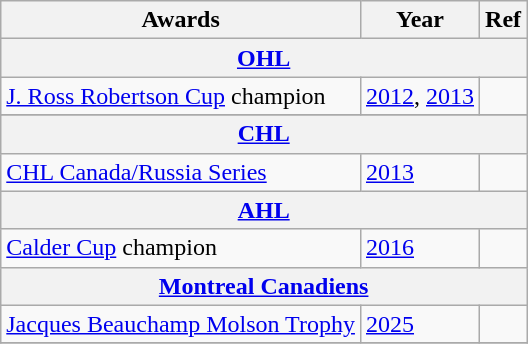<table class="wikitable">
<tr>
<th>Awards</th>
<th>Year</th>
<th>Ref</th>
</tr>
<tr>
<th colspan="3"><a href='#'>OHL</a></th>
</tr>
<tr>
<td><a href='#'>J. Ross Robertson Cup</a> champion</td>
<td><a href='#'>2012</a>, <a href='#'>2013</a></td>
<td></td>
</tr>
<tr>
</tr>
<tr>
<th colspan="3"><a href='#'>CHL</a></th>
</tr>
<tr>
<td><a href='#'>CHL Canada/Russia Series</a></td>
<td><a href='#'>2013</a></td>
<td></td>
</tr>
<tr>
<th colspan="3"><a href='#'>AHL</a></th>
</tr>
<tr>
<td><a href='#'>Calder Cup</a> champion</td>
<td><a href='#'>2016</a></td>
<td></td>
</tr>
<tr>
<th colspan="3"><a href='#'>Montreal Canadiens</a></th>
</tr>
<tr>
<td><a href='#'>Jacques Beauchamp Molson Trophy</a></td>
<td><a href='#'>2025</a></td>
<td></td>
</tr>
<tr>
</tr>
</table>
